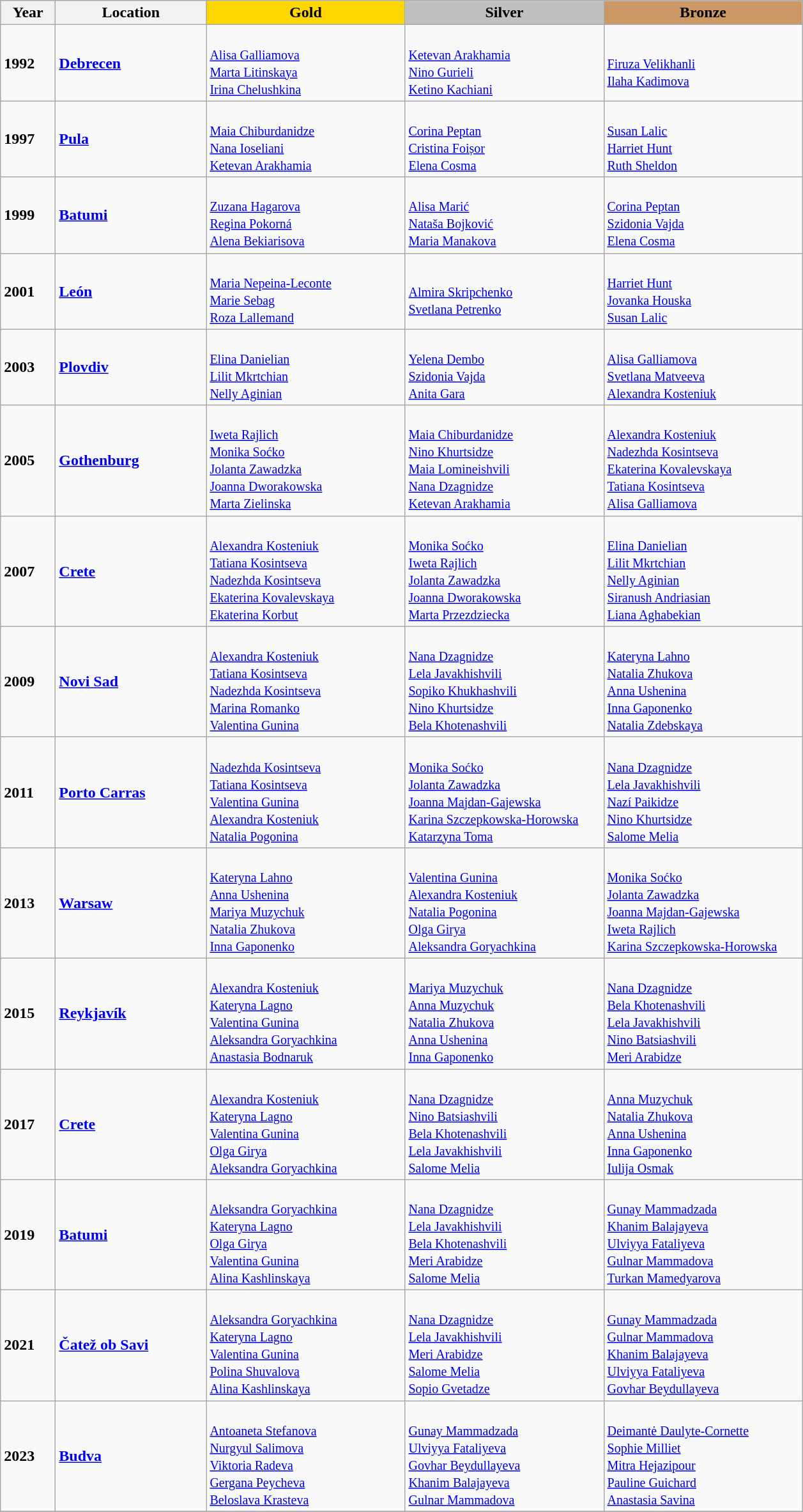<table class="wikitable">
<tr>
<th width=50>Year</th>
<th width=150>Location</th>
<th width=200 style="background:gold;">Gold</th>
<th width=200 style="background:silver;">Silver</th>
<th width=200 style="background:#cc9966;">Bronze</th>
</tr>
<tr>
<td><strong>1992</strong></td>
<td> <strong><a href='#'>Debrecen</a></strong><br></td>
<td><strong></strong><br><small><a href='#'>Alisa Galliamova</a><br><a href='#'>Marta Litinskaya</a><br><a href='#'>Irina Chelushkina</a><br></small></td>
<td><strong></strong><br><small><a href='#'>Ketevan Arakhamia</a></small><br><small><a href='#'>Nino Gurieli</a></small><br><small><a href='#'>Ketino Kachiani</a></small></td>
<td><strong></strong><br><small><a href='#'>Firuza Velikhanli</a><br><a href='#'>Ilaha Kadimova</a><br></small></td>
</tr>
<tr>
<td><strong>1997</strong></td>
<td> <strong><a href='#'>Pula</a></strong><br></td>
<td><strong></strong><br><small><a href='#'>Maia Chiburdanidze</a></small><br><small><a href='#'>Nana Ioseliani</a></small><br><small><a href='#'>Ketevan Arakhamia</a></small></td>
<td><strong></strong><br><small><a href='#'>Corina Peptan</a></small><br><small><a href='#'>Cristina Foișor</a></small><br><small><a href='#'>Elena Cosma</a></small></td>
<td><strong></strong><br><small><a href='#'>Susan Lalic</a></small><br><small><a href='#'>Harriet Hunt</a></small><br><small><a href='#'>Ruth Sheldon</a></small></td>
</tr>
<tr>
<td><strong>1999</strong></td>
<td> <strong><a href='#'>Batumi</a></strong><br></td>
<td><strong></strong><br><small><a href='#'>Zuzana Hagarova</a><br><a href='#'>Regina Pokorná</a><br><a href='#'>Alena Bekiarisova</a></small></td>
<td><strong></strong><br><small><a href='#'>Alisa Marić</a></small><br><small><a href='#'>Nataša Bojković</a></small><br><small><a href='#'>Maria Manakova</a></small></td>
<td><strong></strong><br><small><a href='#'>Corina Peptan</a></small><br><small><a href='#'>Szidonia Vajda</a></small><br><small><a href='#'>Elena Cosma</a></small></td>
</tr>
<tr>
<td><strong>2001</strong></td>
<td> <strong><a href='#'>León</a></strong><br></td>
<td><strong></strong><br><small><a href='#'>Maria Nepeina-Leconte</a></small><br><small><a href='#'>Marie Sebag</a></small><br><small><a href='#'>Roza Lallemand</a></small></td>
<td><strong></strong><br><small><a href='#'>Almira Skripchenko</a></small><br><small><a href='#'>Svetlana Petrenko</a></small></td>
<td><strong></strong><br><small><a href='#'>Harriet Hunt</a></small><br><small><a href='#'>Jovanka Houska</a></small><br><small><a href='#'>Susan Lalic</a></small></td>
</tr>
<tr>
<td><strong>2003</strong></td>
<td> <strong><a href='#'>Plovdiv</a></strong><br></td>
<td><strong></strong><br><small><a href='#'>Elina Danielian</a></small><br><small><a href='#'>Lilit Mkrtchian</a></small><br><small><a href='#'>Nelly Aginian</a></small></td>
<td><strong></strong><br><small><a href='#'>Yelena Dembo</a></small><br><small><a href='#'>Szidonia Vajda</a></small><br><small><a href='#'>Anita Gara</a></small></td>
<td><strong></strong><br><small><a href='#'>Alisa Galliamova</a></small><br><small><a href='#'>Svetlana Matveeva</a></small><br><small><a href='#'>Alexandra Kosteniuk</a></small></td>
</tr>
<tr>
<td><strong>2005</strong></td>
<td> <strong><a href='#'>Gothenburg</a></strong><br></td>
<td><strong></strong><br><small><a href='#'>Iweta Rajlich</a></small><br><small><a href='#'>Monika Soćko</a></small><br><small><a href='#'>Jolanta Zawadzka</a></small><br><small><a href='#'>Joanna Dworakowska</a></small><br><small><a href='#'>Marta Zielinska</a></small></td>
<td><strong></strong><br><small><a href='#'>Maia Chiburdanidze</a></small><br><small><a href='#'>Nino Khurtsidze</a></small><br><small><a href='#'>Maia Lomineishvili</a></small><br> <small> <a href='#'>Nana Dzagnidze</a></small><br><small><a href='#'>Ketevan Arakhamia</a></small></td>
<td><strong></strong><br><small><a href='#'>Alexandra Kosteniuk</a></small><br><small><a href='#'>Nadezhda Kosintseva</a></small><br><small><a href='#'>Ekaterina Kovalevskaya</a></small><br><small><a href='#'>Tatiana Kosintseva</a></small><br><small><a href='#'>Alisa Galliamova</a></small></td>
</tr>
<tr>
<td><strong>2007</strong></td>
<td> <strong><a href='#'>Crete</a></strong><br></td>
<td><strong></strong><br><small><a href='#'>Alexandra Kosteniuk</a></small><br><small><a href='#'>Tatiana Kosintseva</a></small><br><small><a href='#'>Nadezhda Kosintseva</a></small><br><small><a href='#'>Ekaterina Kovalevskaya</a></small><br><small><a href='#'>Ekaterina Korbut</a></small></td>
<td><strong></strong><br><small><a href='#'>Monika Soćko</a></small><br><small><a href='#'>Iweta Rajlich</a></small><br><small><a href='#'>Jolanta Zawadzka</a></small><br><small><a href='#'>Joanna Dworakowska</a></small><br><small><a href='#'>Marta Przezdziecka</a></small></td>
<td><strong></strong><br><small><a href='#'>Elina Danielian</a></small><br><small><a href='#'>Lilit Mkrtchian</a></small><br><small><a href='#'>Nelly Aginian</a></small><br><small><a href='#'>Siranush Andriasian</a></small><br><small><a href='#'>Liana Aghabekian</a></small></td>
</tr>
<tr>
<td><strong>2009</strong></td>
<td> <strong><a href='#'>Novi Sad</a></strong><br></td>
<td><strong></strong><br><small><a href='#'>Alexandra Kosteniuk</a></small><br><small><a href='#'>Tatiana Kosintseva</a></small><br><small><a href='#'>Nadezhda Kosintseva</a></small><br><small><a href='#'>Marina Romanko</a></small><br><small><a href='#'>Valentina Gunina</a></small></td>
<td><strong></strong><br><small><a href='#'>Nana Dzagnidze</a></small><br><small><a href='#'>Lela Javakhishvili</a></small><br><small><a href='#'>Sopiko Khukhashvili</a></small><br><small><a href='#'>Nino Khurtsidze</a></small><br><small><a href='#'>Bela Khotenashvili</a></small></td>
<td><strong></strong><br><small><a href='#'>Kateryna Lahno</a></small><br><small><a href='#'>Natalia Zhukova</a></small><br><small><a href='#'>Anna Ushenina</a></small><br><small><a href='#'>Inna Gaponenko</a></small><br><small><a href='#'>Natalia Zdebskaya</a></small></td>
</tr>
<tr>
<td><strong>2011</strong></td>
<td> <strong><a href='#'>Porto Carras</a></strong><br></td>
<td><strong></strong> <br> <small><a href='#'>Nadezhda Kosintseva</a></small><br><small><a href='#'>Tatiana Kosintseva</a></small><br><small><a href='#'>Valentina Gunina</a></small><br><small><a href='#'>Alexandra Kosteniuk</a></small><br><small><a href='#'>Natalia Pogonina</a></small><br></td>
<td><strong></strong> <br> <small><a href='#'>Monika Soćko</a></small><br><small><a href='#'>Jolanta Zawadzka</a></small><br><small><a href='#'>Joanna Majdan-Gajewska</a></small><br><small><a href='#'>Karina Szczepkowska-Horowska</a></small><br><small><a href='#'>Katarzyna Toma</a></small><br></td>
<td><strong></strong> <br> <small><a href='#'>Nana Dzagnidze</a></small><br><small><a href='#'>Lela Javakhishvili</a></small><br><small><a href='#'>Nazí Paikidze</a></small><br><small><a href='#'>Nino Khurtsidze</a></small><br><small><a href='#'>Salome Melia</a></small><br></td>
</tr>
<tr>
<td><strong>2013</strong></td>
<td> <strong><a href='#'>Warsaw</a></strong><br></td>
<td><strong></strong> <br> <small><a href='#'>Kateryna Lahno</a></small><br><small><a href='#'>Anna Ushenina</a></small><br><small><a href='#'>Mariya Muzychuk</a></small><br><small><a href='#'>Natalia Zhukova</a></small><br><small><a href='#'>Inna Gaponenko</a></small><br></td>
<td><strong></strong> <br> <small><a href='#'>Valentina Gunina</a></small><br><small><a href='#'>Alexandra Kosteniuk</a></small><br><small><a href='#'>Natalia Pogonina</a></small><br><small><a href='#'>Olga Girya</a></small><br><small><a href='#'>Aleksandra Goryachkina</a></small><br></td>
<td><strong></strong> <br> <small><a href='#'>Monika Soćko</a></small><br><small><a href='#'>Jolanta Zawadzka</a></small><br><small><a href='#'>Joanna Majdan-Gajewska</a></small><br><small><a href='#'>Iweta Rajlich</a></small><br><small><a href='#'>Karina Szczepkowska-Horowska</a></small><br></td>
</tr>
<tr>
<td><strong>2015</strong></td>
<td> <strong><a href='#'>Reykjavík</a></strong></td>
<td><strong></strong> <br> <small><a href='#'>Alexandra Kosteniuk</a></small><br><small><a href='#'>Kateryna Lagno</a></small><br><small><a href='#'>Valentina Gunina</a></small><br><small><a href='#'>Aleksandra Goryachkina</a></small><br><small><a href='#'>Anastasia Bodnaruk</a></small><br></td>
<td><strong></strong> <br> <small><a href='#'>Mariya Muzychuk</a></small><br><small><a href='#'>Anna Muzychuk</a></small><br><small><a href='#'>Natalia Zhukova</a></small><br><small><a href='#'>Anna Ushenina</a></small><br><small><a href='#'>Inna Gaponenko</a></small><br></td>
<td><strong></strong> <br> <small><a href='#'>Nana Dzagnidze</a></small><br><small><a href='#'>Bela Khotenashvili</a></small><br><small><a href='#'>Lela Javakhishvili</a></small><br><small><a href='#'>Nino Batsiashvili</a></small><br><small><a href='#'>Meri Arabidze</a></small><br></td>
</tr>
<tr>
<td><strong>2017</strong></td>
<td> <strong><a href='#'>Crete</a></strong></td>
<td><strong></strong> <br> <small><a href='#'>Alexandra Kosteniuk</a></small><br><small><a href='#'>Kateryna Lagno</a></small><br><small><a href='#'>Valentina Gunina</a></small><br><small><a href='#'>Olga Girya</a></small><br><small><a href='#'>Aleksandra Goryachkina</a></small><br></td>
<td><strong></strong> <br> <small><a href='#'>Nana Dzagnidze</a></small><br><small><a href='#'>Nino Batsiashvili</a></small><br><small><a href='#'>Bela Khotenashvili</a></small><br><small><a href='#'>Lela Javakhishvili</a></small><br><small><a href='#'>Salome Melia</a></small><br></td>
<td><strong></strong> <br> <small><a href='#'>Anna Muzychuk</a></small><br><small><a href='#'>Natalia Zhukova</a></small><br><small><a href='#'>Anna Ushenina</a></small><br><small><a href='#'>Inna Gaponenko</a></small><br><small><a href='#'>Iulija Osmak</a></small><br></td>
</tr>
<tr>
<td><strong>2019</strong></td>
<td> <strong><a href='#'>Batumi</a></strong></td>
<td><strong></strong> <br> <small><a href='#'>Aleksandra Goryachkina</a></small><br><small><a href='#'>Kateryna Lagno</a></small><br><small><a href='#'>Olga Girya</a></small><br><small><a href='#'>Valentina Gunina</a></small><br><small><a href='#'>Alina Kashlinskaya</a></small><br></td>
<td><strong></strong> <br> <small><a href='#'>Nana Dzagnidze</a></small><br><small><a href='#'>Lela Javakhishvili</a></small><br><small><a href='#'>Bela Khotenashvili</a></small><br><small><a href='#'>Meri Arabidze</a></small><br><small><a href='#'>Salome Melia</a></small><br></td>
<td><strong></strong> <br> <small><a href='#'>Gunay Mammadzada</a></small><br><small><a href='#'>Khanim Balajayeva</a></small><br><small><a href='#'>Ulviyya Fataliyeva</a></small><br><small><a href='#'>Gulnar Mammadova</a></small><br><small><a href='#'>Turkan Mamedyarova</a></small><br></td>
</tr>
<tr>
<td><strong>2021</strong></td>
<td> <strong><a href='#'>Čatež ob Savi</a></strong></td>
<td><strong></strong> <br> <small><a href='#'>Aleksandra Goryachkina</a></small><br><small><a href='#'>Kateryna Lagno</a></small><br><small><a href='#'>Valentina Gunina</a></small><br><small><a href='#'>Polina Shuvalova</a></small><br><small><a href='#'>Alina Kashlinskaya</a></small><br></td>
<td><strong></strong> <br> <small><a href='#'>Nana Dzagnidze</a></small><br><small><a href='#'>Lela Javakhishvili</a></small><br><small><a href='#'>Meri Arabidze</a></small><br><small><a href='#'>Salome Melia</a></small><br><small><a href='#'>Sopio Gvetadze</a></small><br></td>
<td><strong></strong> <br> <small><a href='#'>Gunay Mammadzada</a></small><br><small><a href='#'>Gulnar Mammadova</a></small><br><small><a href='#'>Khanim Balajayeva</a></small><br><small><a href='#'>Ulviyya Fataliyeva</a></small><br><small><a href='#'>Govhar Beydullayeva</a></small><br></td>
</tr>
<tr>
<td><strong>2023</strong></td>
<td> <strong><a href='#'>Budva</a></strong></td>
<td><strong></strong> <br> <small><a href='#'>Antoaneta Stefanova</a></small><br><small><a href='#'>Nurgyul Salimova</a></small><br><small><a href='#'>Viktoria Radeva</a></small><br><small><a href='#'>Gergana Peycheva</a></small><br><small><a href='#'>Beloslava Krasteva</a></small><br></td>
<td><strong></strong> <br> <small><a href='#'>Gunay Mammadzada</a></small><br><small><a href='#'>Ulviyya Fataliyeva</a></small><br><small><a href='#'>Govhar Beydullayeva</a></small><br><small><a href='#'>Khanim Balajayeva</a></small><br><small><a href='#'>Gulnar Mammadova</a></small><br></td>
<td><strong></strong> <br> <small><a href='#'>Deimantė Daulyte-Cornette</a></small><br><small><a href='#'>Sophie Milliet</a></small><br><small><a href='#'>Mitra Hejazipour</a></small><br><small><a href='#'>Pauline Guichard</a></small><br><small><a href='#'>Anastasia Savina</a></small><br></td>
</tr>
<tr>
</tr>
</table>
